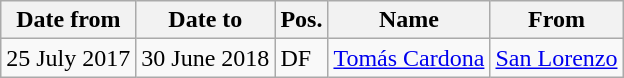<table class="wikitable">
<tr>
<th>Date from</th>
<th>Date to</th>
<th>Pos.</th>
<th>Name</th>
<th>From</th>
</tr>
<tr>
<td>25 July 2017</td>
<td>30 June 2018</td>
<td>DF</td>
<td> <a href='#'>Tomás Cardona</a></td>
<td> <a href='#'>San Lorenzo</a></td>
</tr>
</table>
